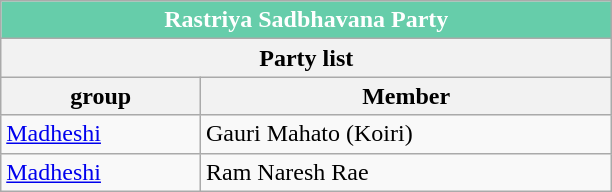<table class="wikitable mw-collapsible mw-collapsed" role="presentation">
<tr>
<th colspan="2" style="width: 300pt; background:mediumaquamarine; color: white;">Rastriya Sadbhavana Party</th>
</tr>
<tr>
<th colspan="2">Party list</th>
</tr>
<tr>
<th> group</th>
<th>Member</th>
</tr>
<tr>
<td><a href='#'>Madheshi</a></td>
<td>Gauri Mahato (Koiri)</td>
</tr>
<tr>
<td><a href='#'>Madheshi</a></td>
<td>Ram Naresh Rae</td>
</tr>
</table>
